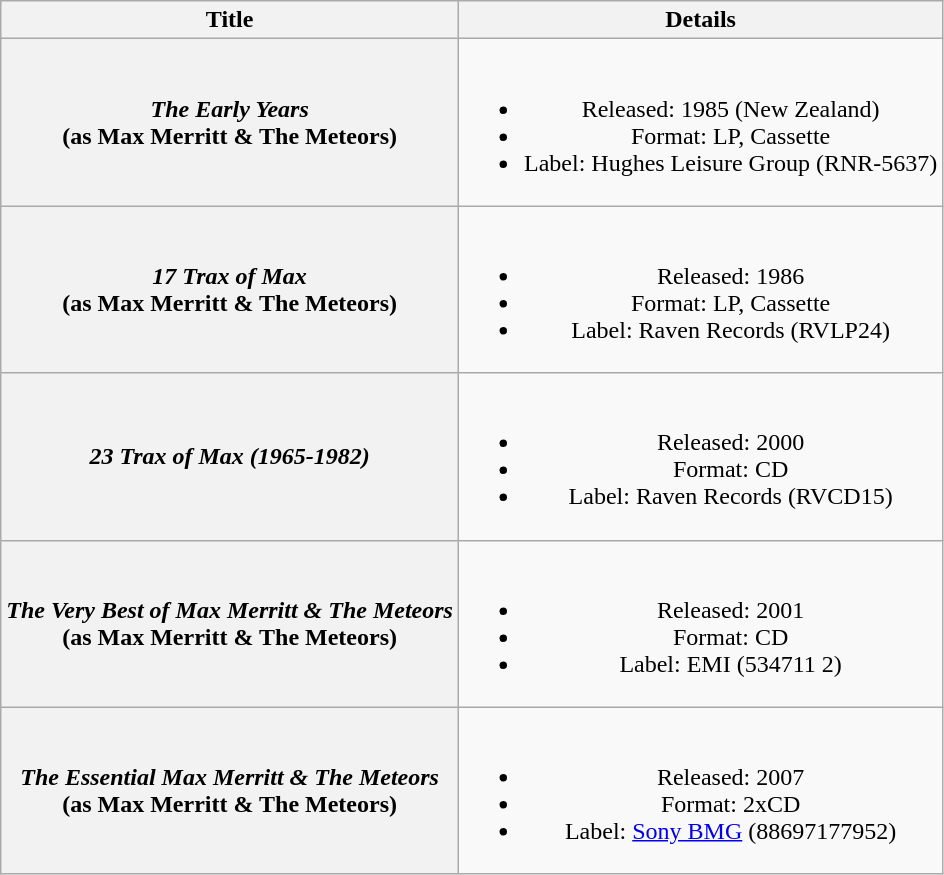<table class="wikitable plainrowheaders" style="text-align:center;" border="1">
<tr>
<th>Title</th>
<th>Details</th>
</tr>
<tr>
<th scope="row"><em>The Early Years</em> <br>(as Max Merritt & The Meteors)</th>
<td><br><ul><li>Released: 1985 (New Zealand)</li><li>Format: LP, Cassette</li><li>Label: Hughes Leisure Group (RNR-5637)</li></ul></td>
</tr>
<tr>
<th scope="row"><em>17 Trax of Max</em> <br>(as Max Merritt & The Meteors)</th>
<td><br><ul><li>Released: 1986</li><li>Format: LP, Cassette</li><li>Label: Raven Records (RVLP24)</li></ul></td>
</tr>
<tr>
<th scope="row"><em>23 Trax of Max (1965-1982)</em></th>
<td><br><ul><li>Released: 2000</li><li>Format: CD</li><li>Label: Raven Records (RVCD15)</li></ul></td>
</tr>
<tr>
<th scope="row"><em>The Very Best of Max Merritt & The Meteors</em> <br>(as Max Merritt & The Meteors)</th>
<td><br><ul><li>Released: 2001</li><li>Format: CD</li><li>Label: EMI (534711 2)</li></ul></td>
</tr>
<tr>
<th scope="row"><em>The Essential Max Merritt & The Meteors</em> <br>(as Max Merritt & The Meteors)</th>
<td><br><ul><li>Released: 2007</li><li>Format: 2xCD</li><li>Label: <a href='#'>Sony BMG</a> (88697177952)</li></ul></td>
</tr>
</table>
